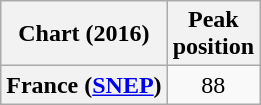<table class="wikitable sortable plainrowheaders" style="text-align:center">
<tr>
<th scope="col">Chart (2016)</th>
<th scope="col">Peak<br> position</th>
</tr>
<tr>
<th scope="row">France (<a href='#'>SNEP</a>)</th>
<td>88</td>
</tr>
</table>
